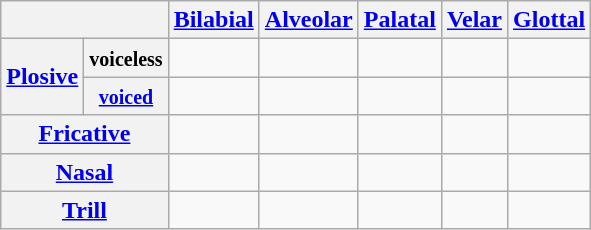<table class="wikitable" style="text-align:center">
<tr>
<th colspan="2"></th>
<th><a href='#'>Bilabial</a></th>
<th><a href='#'>Alveolar</a></th>
<th><a href='#'>Palatal</a></th>
<th><a href='#'>Velar</a></th>
<th><a href='#'>Glottal</a></th>
</tr>
<tr>
<th rowspan="2"><a href='#'>Plosive</a></th>
<th><small>voiceless</small></th>
<td></td>
<td></td>
<td></td>
<td></td>
<td></td>
</tr>
<tr>
<th><a href='#'><small>voiced</small></a></th>
<td></td>
<td></td>
<td></td>
<td></td>
<td></td>
</tr>
<tr>
<th colspan="2"><a href='#'>Fricative</a></th>
<td></td>
<td></td>
<td></td>
<td></td>
<td></td>
</tr>
<tr>
<th colspan="2"><a href='#'>Nasal</a></th>
<td></td>
<td></td>
<td></td>
<td></td>
<td></td>
</tr>
<tr>
<th colspan="2"><a href='#'>Trill</a></th>
<td></td>
<td></td>
<td></td>
<td></td>
<td></td>
</tr>
</table>
